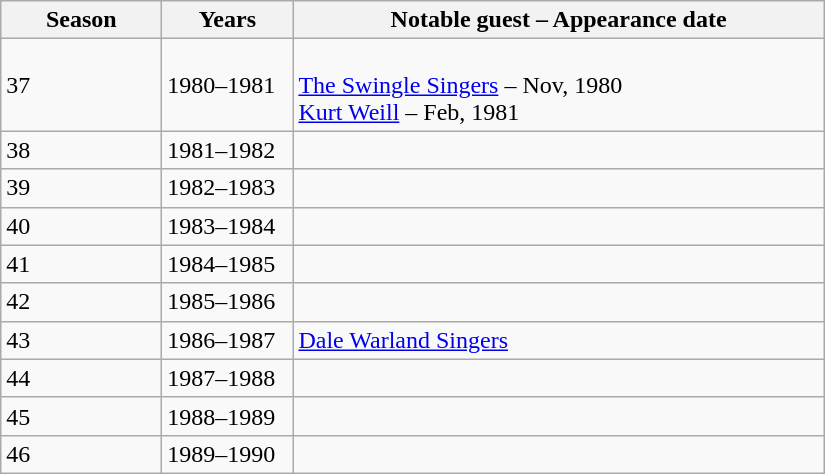<table class="wikitable collapsible" width="550">
<tr>
<th scope="col" width="100px">Season</th>
<th scope="col" width="80px">Years</th>
<th>Notable guest – Appearance date</th>
</tr>
<tr>
<td>37</td>
<td>1980–1981</td>
<td><br><a href='#'>The Swingle Singers</a> – Nov, 1980<br>
<a href='#'>Kurt Weill</a> – Feb, 1981</td>
</tr>
<tr>
<td>38</td>
<td>1981–1982</td>
<td></td>
</tr>
<tr>
<td>39</td>
<td>1982–1983</td>
<td></td>
</tr>
<tr>
<td>40</td>
<td>1983–1984</td>
<td></td>
</tr>
<tr>
<td>41</td>
<td>1984–1985</td>
<td></td>
</tr>
<tr>
<td>42</td>
<td>1985–1986</td>
<td></td>
</tr>
<tr>
<td>43</td>
<td>1986–1987</td>
<td><a href='#'>Dale Warland Singers</a></td>
</tr>
<tr>
<td>44</td>
<td>1987–1988</td>
<td></td>
</tr>
<tr>
<td>45</td>
<td>1988–1989</td>
<td></td>
</tr>
<tr>
<td>46</td>
<td>1989–1990</td>
<td></td>
</tr>
</table>
